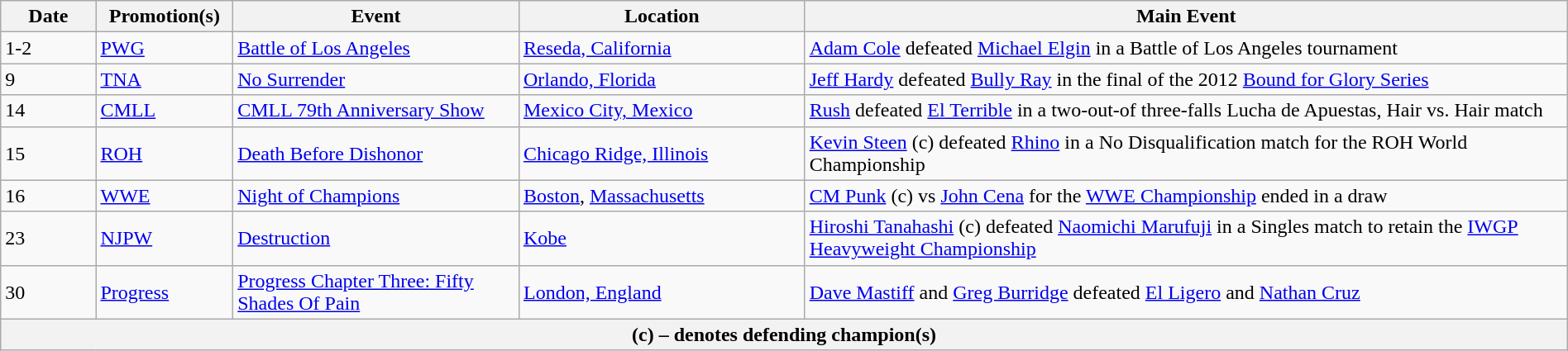<table class="wikitable" style="width:100%;">
<tr>
<th width=5%>Date</th>
<th width=5%>Promotion(s)</th>
<th width=15%>Event</th>
<th width=15%>Location</th>
<th width=40%>Main Event</th>
</tr>
<tr>
<td>1-2</td>
<td><a href='#'>PWG</a></td>
<td><a href='#'>Battle of Los Angeles</a></td>
<td><a href='#'>Reseda, California</a></td>
<td><a href='#'>Adam Cole</a> defeated <a href='#'>Michael Elgin</a> in a Battle of Los Angeles tournament</td>
</tr>
<tr>
<td>9</td>
<td><a href='#'>TNA</a></td>
<td><a href='#'>No Surrender</a></td>
<td><a href='#'>Orlando, Florida</a></td>
<td><a href='#'>Jeff Hardy</a> defeated <a href='#'>Bully Ray</a> in the final of the 2012 <a href='#'>Bound for Glory Series</a></td>
</tr>
<tr>
<td>14</td>
<td><a href='#'>CMLL</a></td>
<td><a href='#'>CMLL 79th Anniversary Show</a></td>
<td><a href='#'>Mexico City, Mexico</a></td>
<td><a href='#'>Rush</a> defeated <a href='#'>El Terrible</a> in a two-out-of three-falls Lucha de Apuestas, Hair vs. Hair match</td>
</tr>
<tr>
<td>15</td>
<td><a href='#'>ROH</a></td>
<td><a href='#'>Death Before Dishonor</a></td>
<td><a href='#'>Chicago Ridge, Illinois</a></td>
<td><a href='#'>Kevin Steen</a> (c) defeated <a href='#'>Rhino</a> in a No Disqualification match for the ROH World Championship</td>
</tr>
<tr>
<td>16</td>
<td><a href='#'>WWE</a></td>
<td><a href='#'>Night of Champions</a></td>
<td><a href='#'>Boston</a>, <a href='#'>Massachusetts</a></td>
<td><a href='#'>CM Punk</a> (c) vs <a href='#'>John Cena</a> for the <a href='#'>WWE Championship</a> ended in a draw</td>
</tr>
<tr>
<td>23</td>
<td><a href='#'>NJPW</a></td>
<td><a href='#'>Destruction</a></td>
<td><a href='#'>Kobe</a></td>
<td><a href='#'>Hiroshi Tanahashi</a> (c) defeated <a href='#'>Naomichi Marufuji</a> in a Singles match to retain the <a href='#'>IWGP Heavyweight Championship</a></td>
</tr>
<tr>
<td>30</td>
<td><a href='#'>Progress</a></td>
<td><a href='#'>Progress Chapter Three: Fifty Shades Of Pain</a></td>
<td><a href='#'>London, England</a></td>
<td><a href='#'>Dave Mastiff</a> and <a href='#'>Greg Burridge</a> defeated <a href='#'>El Ligero</a> and <a href='#'>Nathan Cruz</a></td>
</tr>
<tr>
<th colspan="6">(c) – denotes defending champion(s)</th>
</tr>
</table>
